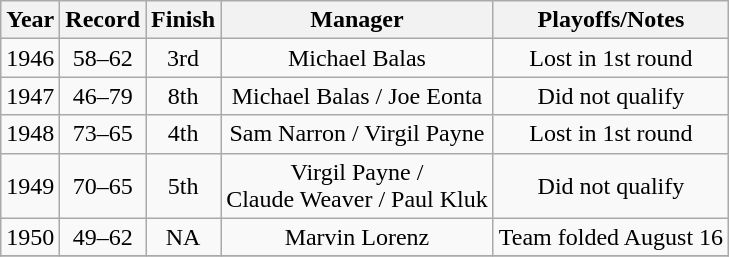<table class="wikitable" style="text-align:center">
<tr>
<th>Year</th>
<th>Record</th>
<th>Finish</th>
<th>Manager</th>
<th>Playoffs/Notes</th>
</tr>
<tr align=center>
<td>1946</td>
<td>58–62</td>
<td>3rd</td>
<td>Michael Balas</td>
<td>Lost in 1st round</td>
</tr>
<tr align=center>
<td>1947</td>
<td>46–79</td>
<td>8th</td>
<td>Michael Balas / Joe Eonta</td>
<td>Did not qualify</td>
</tr>
<tr align=center>
<td>1948</td>
<td>73–65</td>
<td>4th</td>
<td>Sam Narron / Virgil Payne</td>
<td>Lost in 1st round</td>
</tr>
<tr align=center>
<td>1949</td>
<td>70–65</td>
<td>5th</td>
<td>Virgil Payne /<br> Claude Weaver / Paul Kluk</td>
<td>Did not qualify</td>
</tr>
<tr align=center>
<td>1950</td>
<td>49–62</td>
<td>NA</td>
<td>Marvin Lorenz</td>
<td>Team folded August 16</td>
</tr>
<tr align=center>
</tr>
</table>
